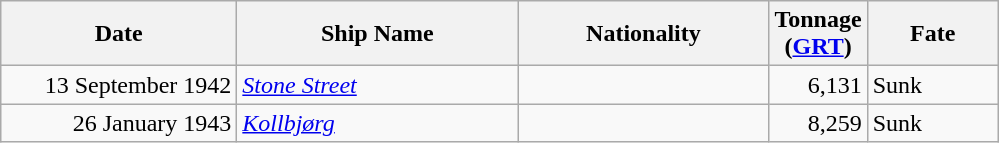<table class="wikitable sortable">
<tr>
<th width="150px">Date</th>
<th width="180px">Ship Name</th>
<th width="160px">Nationality</th>
<th width="25px">Tonnage<br>(<a href='#'>GRT</a>)</th>
<th width="80px">Fate</th>
</tr>
<tr>
<td align="right">13 September 1942</td>
<td align="left"><a href='#'><em>Stone Street</em></a></td>
<td align="left"></td>
<td align="right">6,131</td>
<td align="left">Sunk</td>
</tr>
<tr>
<td align="right">26 January 1943</td>
<td align="left"><a href='#'><em>Kollbjørg</em></a></td>
<td align="left"></td>
<td align="right">8,259</td>
<td align="left">Sunk</td>
</tr>
</table>
